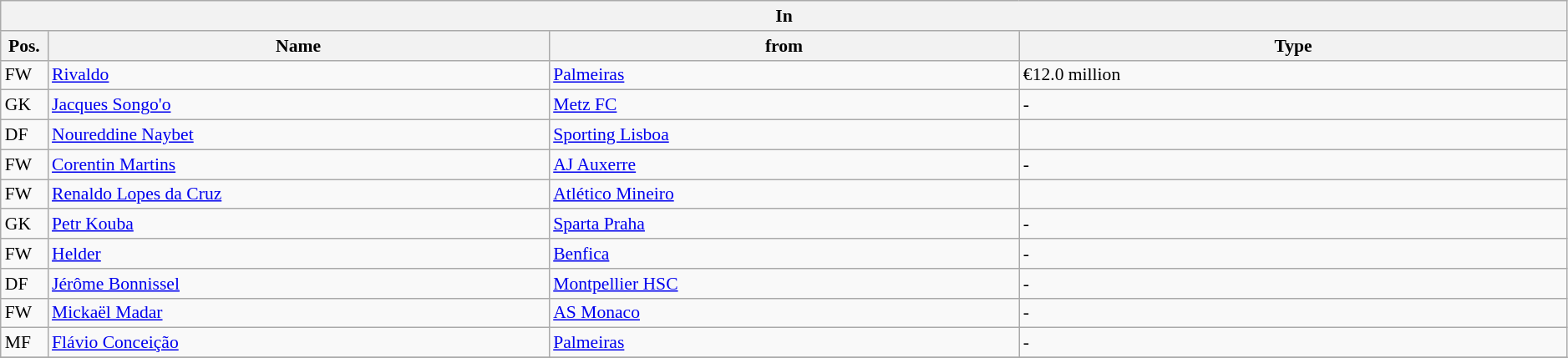<table class="wikitable" style="font-size:90%;width:99%;">
<tr>
<th colspan="4">In</th>
</tr>
<tr>
<th width=3%>Pos.</th>
<th width=32%>Name</th>
<th width=30%>from</th>
<th width=35%>Type</th>
</tr>
<tr>
<td>FW</td>
<td><a href='#'>Rivaldo</a></td>
<td><a href='#'>Palmeiras</a></td>
<td>€12.0 million</td>
</tr>
<tr>
<td>GK</td>
<td><a href='#'>Jacques Songo'o</a></td>
<td><a href='#'>Metz FC</a></td>
<td>-</td>
</tr>
<tr>
<td>DF</td>
<td><a href='#'>Noureddine Naybet</a></td>
<td><a href='#'>Sporting Lisboa</a></td>
<td></td>
</tr>
<tr>
<td>FW</td>
<td><a href='#'>Corentin Martins</a></td>
<td><a href='#'>AJ Auxerre</a></td>
<td>-</td>
</tr>
<tr>
<td>FW</td>
<td><a href='#'>Renaldo Lopes da Cruz</a></td>
<td><a href='#'>Atlético Mineiro</a></td>
<td></td>
</tr>
<tr>
<td>GK</td>
<td><a href='#'>Petr Kouba</a></td>
<td><a href='#'>Sparta Praha</a></td>
<td>-</td>
</tr>
<tr>
<td>FW</td>
<td><a href='#'>Helder</a></td>
<td><a href='#'>Benfica</a></td>
<td>-</td>
</tr>
<tr>
<td>DF</td>
<td><a href='#'>Jérôme Bonnissel</a></td>
<td><a href='#'>Montpellier HSC</a></td>
<td>-</td>
</tr>
<tr>
<td>FW</td>
<td><a href='#'>Mickaël Madar</a></td>
<td><a href='#'>AS Monaco</a></td>
<td>-</td>
</tr>
<tr>
<td>MF</td>
<td><a href='#'>Flávio Conceição</a></td>
<td><a href='#'>Palmeiras</a></td>
<td>-</td>
</tr>
<tr>
</tr>
</table>
